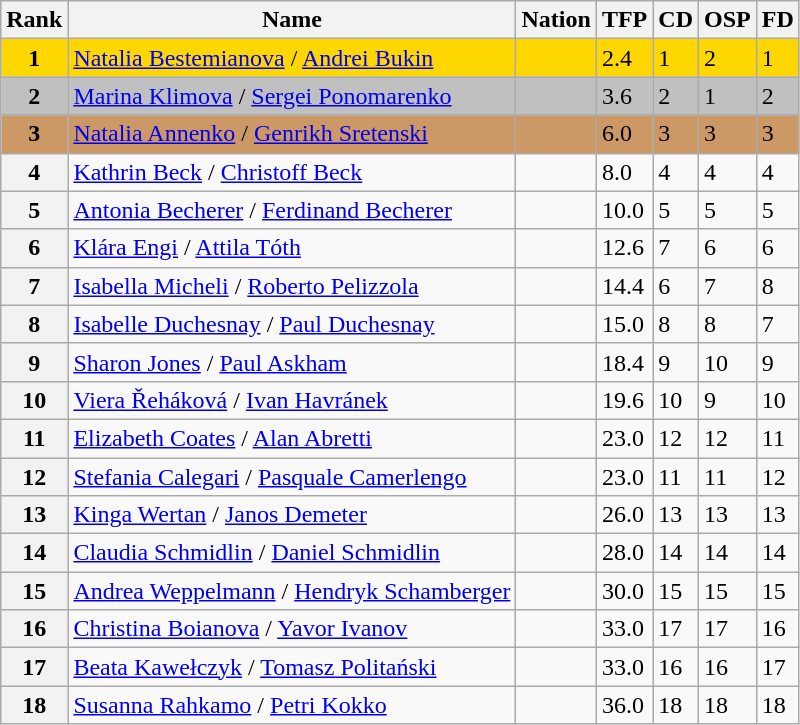<table class="wikitable">
<tr>
<th>Rank</th>
<th>Name</th>
<th>Nation</th>
<th>TFP</th>
<th>CD</th>
<th>OSP</th>
<th>FD</th>
</tr>
<tr bgcolor="gold">
<td align="center"><strong>1</strong></td>
<td><a href='#'>Natalia Bestemianova</a> / <a href='#'>Andrei Bukin</a></td>
<td></td>
<td>2.4</td>
<td>1</td>
<td>2</td>
<td>1</td>
</tr>
<tr bgcolor="silver">
<td align="center"><strong>2</strong></td>
<td><a href='#'>Marina Klimova</a> / <a href='#'>Sergei Ponomarenko</a></td>
<td></td>
<td>3.6</td>
<td>2</td>
<td>1</td>
<td>2</td>
</tr>
<tr bgcolor="cc9966">
<td align="center"><strong>3</strong></td>
<td><a href='#'>Natalia Annenko</a> / <a href='#'>Genrikh Sretenski</a></td>
<td></td>
<td>6.0</td>
<td>3</td>
<td>3</td>
<td>3</td>
</tr>
<tr>
<th>4</th>
<td><a href='#'>Kathrin Beck</a> / <a href='#'>Christoff Beck</a></td>
<td></td>
<td>8.0</td>
<td>4</td>
<td>4</td>
<td>4</td>
</tr>
<tr>
<th>5</th>
<td><a href='#'>Antonia Becherer</a> / <a href='#'>Ferdinand Becherer</a></td>
<td></td>
<td>10.0</td>
<td>5</td>
<td>5</td>
<td>5</td>
</tr>
<tr>
<th>6</th>
<td><a href='#'>Klára Engi</a> / <a href='#'>Attila Tóth</a></td>
<td></td>
<td>12.6</td>
<td>7</td>
<td>6</td>
<td>6</td>
</tr>
<tr>
<th>7</th>
<td><a href='#'>Isabella Micheli</a> / <a href='#'>Roberto Pelizzola</a></td>
<td></td>
<td>14.4</td>
<td>6</td>
<td>7</td>
<td>8</td>
</tr>
<tr>
<th>8</th>
<td><a href='#'>Isabelle Duchesnay</a> / <a href='#'>Paul Duchesnay</a></td>
<td></td>
<td>15.0</td>
<td>8</td>
<td>8</td>
<td>7</td>
</tr>
<tr>
<th>9</th>
<td><a href='#'>Sharon Jones</a> / <a href='#'>Paul Askham</a></td>
<td></td>
<td>18.4</td>
<td>9</td>
<td>10</td>
<td>9</td>
</tr>
<tr>
<th>10</th>
<td><a href='#'>Viera Řeháková</a> / <a href='#'>Ivan Havránek</a></td>
<td></td>
<td>19.6</td>
<td>10</td>
<td>9</td>
<td>10</td>
</tr>
<tr>
<th>11</th>
<td><a href='#'>Elizabeth Coates</a> / <a href='#'>Alan Abretti</a></td>
<td></td>
<td>23.0</td>
<td>12</td>
<td>12</td>
<td>11</td>
</tr>
<tr>
<th>12</th>
<td><a href='#'>Stefania Calegari</a> / <a href='#'>Pasquale Camerlengo</a></td>
<td></td>
<td>23.0</td>
<td>11</td>
<td>11</td>
<td>12</td>
</tr>
<tr>
<th>13</th>
<td><a href='#'>Kinga Wertan</a> / <a href='#'>Janos Demeter</a></td>
<td></td>
<td>26.0</td>
<td>13</td>
<td>13</td>
<td>13</td>
</tr>
<tr>
<th>14</th>
<td><a href='#'>Claudia Schmidlin</a> / <a href='#'>Daniel Schmidlin</a></td>
<td></td>
<td>28.0</td>
<td>14</td>
<td>14</td>
<td>14</td>
</tr>
<tr>
<th>15</th>
<td><a href='#'>Andrea Weppelmann</a> / <a href='#'>Hendryk Schamberger</a></td>
<td></td>
<td>30.0</td>
<td>15</td>
<td>15</td>
<td>15</td>
</tr>
<tr>
<th>16</th>
<td><a href='#'>Christina Boianova</a> / <a href='#'>Yavor Ivanov</a></td>
<td></td>
<td>33.0</td>
<td>17</td>
<td>17</td>
<td>16</td>
</tr>
<tr>
<th>17</th>
<td><a href='#'>Beata Kawełczyk</a> / <a href='#'>Tomasz Politański</a></td>
<td></td>
<td>33.0</td>
<td>16</td>
<td>16</td>
<td>17</td>
</tr>
<tr>
<th>18</th>
<td><a href='#'>Susanna Rahkamo</a> / <a href='#'>Petri Kokko</a></td>
<td></td>
<td>36.0</td>
<td>18</td>
<td>18</td>
<td>18</td>
</tr>
</table>
